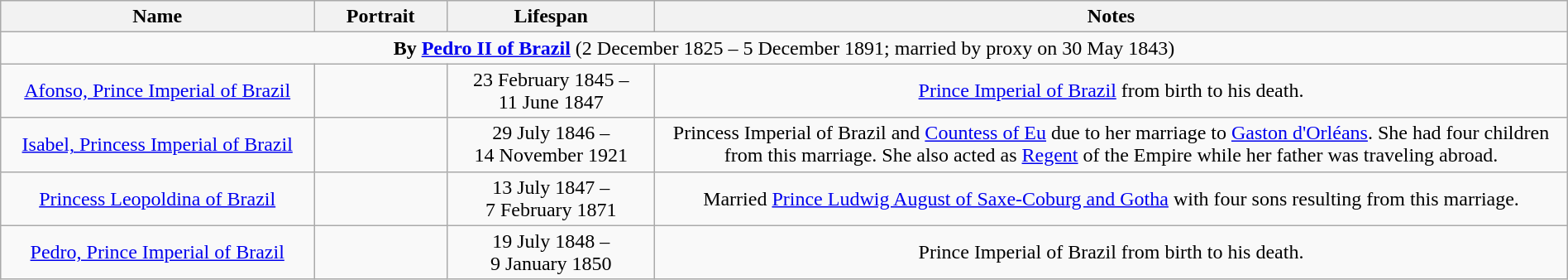<table style="text-align: center; width: 100%;" class="wikitable">
<tr>
<th style="width: 20%;">Name</th>
<th style="width: 100px;">Portrait</th>
<th style="width: 10em;">Lifespan</th>
<th>Notes</th>
</tr>
<tr>
<td colspan="4"><strong>By <a href='#'>Pedro II of Brazil</a></strong> (2 December 1825 – 5 December 1891; married by proxy on 30 May 1843)</td>
</tr>
<tr>
<td><a href='#'>Afonso, Prince Imperial of Brazil</a></td>
<td></td>
<td>23 February 1845 – <br> 11 June 1847</td>
<td><a href='#'>Prince Imperial of Brazil</a> from birth to his death.</td>
</tr>
<tr>
<td><a href='#'>Isabel, Princess Imperial of Brazil</a></td>
<td></td>
<td>29 July 1846 – <br> 14 November 1921</td>
<td>Princess Imperial of Brazil and <a href='#'>Countess of Eu</a> due to her marriage to <a href='#'>Gaston d'Orléans</a>. She had four children from this marriage. She also acted as <a href='#'>Regent</a> of the Empire while her father was traveling abroad.</td>
</tr>
<tr>
<td><a href='#'>Princess Leopoldina of Brazil</a></td>
<td></td>
<td>13 July 1847 – <br> 7 February 1871</td>
<td>Married <a href='#'>Prince Ludwig August of Saxe-Coburg and Gotha</a> with four sons resulting from this marriage.</td>
</tr>
<tr>
<td><a href='#'>Pedro, Prince Imperial of Brazil</a></td>
<td></td>
<td>19 July 1848 – <br> 9 January 1850</td>
<td>Prince Imperial of Brazil from birth to his death.</td>
</tr>
</table>
